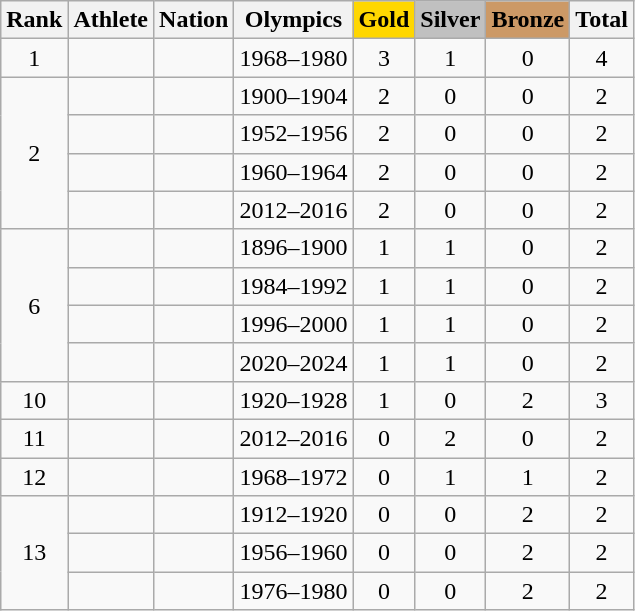<table class="wikitable sortable" style="text-align:center">
<tr>
<th>Rank</th>
<th>Athlete</th>
<th>Nation</th>
<th>Olympics</th>
<th style="background-color:gold">Gold</th>
<th style="background-color:silver">Silver</th>
<th style="background-color:#cc9966">Bronze</th>
<th>Total</th>
</tr>
<tr>
<td>1</td>
<td align=left></td>
<td align=left></td>
<td>1968–1980</td>
<td>3</td>
<td>1</td>
<td>0</td>
<td>4</td>
</tr>
<tr>
<td rowspan=4>2</td>
<td align=left></td>
<td align=left></td>
<td>1900–1904</td>
<td>2</td>
<td>0</td>
<td>0</td>
<td>2</td>
</tr>
<tr>
<td align=left></td>
<td align=left></td>
<td>1952–1956</td>
<td>2</td>
<td>0</td>
<td>0</td>
<td>2</td>
</tr>
<tr>
<td align=left></td>
<td align=left></td>
<td>1960–1964</td>
<td>2</td>
<td>0</td>
<td>0</td>
<td>2</td>
</tr>
<tr>
<td align=left></td>
<td align=left></td>
<td>2012–2016</td>
<td>2</td>
<td>0</td>
<td>0</td>
<td>2</td>
</tr>
<tr>
<td rowspan=4>6</td>
<td align=left></td>
<td align=left></td>
<td>1896–1900</td>
<td>1</td>
<td>1</td>
<td>0</td>
<td>2</td>
</tr>
<tr>
<td align=left></td>
<td align=left></td>
<td>1984–1992</td>
<td>1</td>
<td>1</td>
<td>0</td>
<td>2</td>
</tr>
<tr>
<td align=left></td>
<td align=left></td>
<td>1996–2000</td>
<td>1</td>
<td>1</td>
<td>0</td>
<td>2</td>
</tr>
<tr>
<td align=left></td>
<td align=left></td>
<td>2020–2024</td>
<td>1</td>
<td>1</td>
<td>0</td>
<td>2</td>
</tr>
<tr>
<td>10</td>
<td align=left></td>
<td align=left></td>
<td>1920–1928</td>
<td>1</td>
<td>0</td>
<td>2</td>
<td>3</td>
</tr>
<tr>
<td>11</td>
<td align=left></td>
<td align=left></td>
<td>2012–2016</td>
<td>0</td>
<td>2</td>
<td>0</td>
<td>2</td>
</tr>
<tr>
<td>12</td>
<td align=left></td>
<td align=left></td>
<td>1968–1972</td>
<td>0</td>
<td>1</td>
<td>1</td>
<td>2</td>
</tr>
<tr>
<td rowspan=3>13</td>
<td align=left></td>
<td align=left></td>
<td>1912–1920</td>
<td>0</td>
<td>0</td>
<td>2</td>
<td>2</td>
</tr>
<tr>
<td align=left></td>
<td align=left></td>
<td>1956–1960</td>
<td>0</td>
<td>0</td>
<td>2</td>
<td>2</td>
</tr>
<tr>
<td align=left></td>
<td align=left></td>
<td>1976–1980</td>
<td>0</td>
<td>0</td>
<td>2</td>
<td>2</td>
</tr>
</table>
